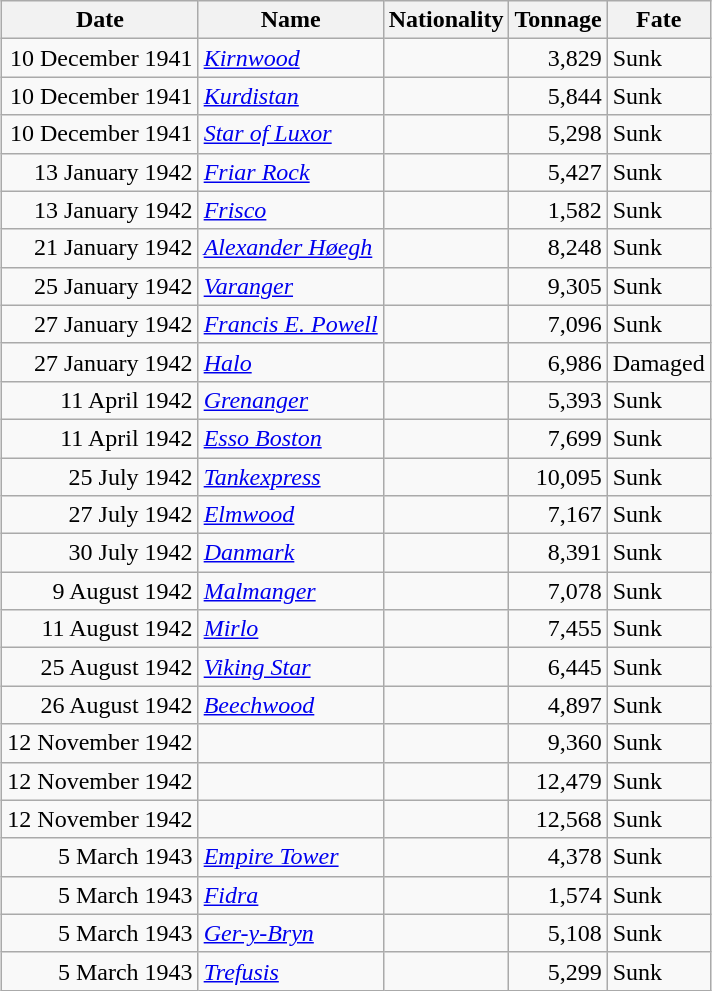<table class="wikitable sortable" style="margin: 1em auto 1em auto;"|->
<tr>
<th>Date</th>
<th>Name</th>
<th>Nationality</th>
<th>Tonnage</th>
<th>Fate</th>
</tr>
<tr>
<td align="right">10 December 1941</td>
<td align="left"><a href='#'><em>Kirnwood</em></a></td>
<td align="left"></td>
<td align="right">3,829</td>
<td align="left">Sunk</td>
</tr>
<tr>
<td align="right">10 December 1941</td>
<td align="left"><a href='#'><em>Kurdistan</em></a></td>
<td align="left"></td>
<td align="right">5,844</td>
<td align="left">Sunk</td>
</tr>
<tr>
<td align="right">10 December 1941</td>
<td align="left"><a href='#'><em>Star of Luxor</em></a></td>
<td align="left"></td>
<td align="right">5,298</td>
<td align="left">Sunk</td>
</tr>
<tr>
<td align="right">13 January 1942</td>
<td align="left"><a href='#'><em>Friar Rock</em></a></td>
<td align="left"></td>
<td align="right">5,427</td>
<td align="left">Sunk</td>
</tr>
<tr>
<td align="right">13 January 1942</td>
<td align="left"><a href='#'><em>Frisco</em></a></td>
<td align="left"></td>
<td align="right">1,582</td>
<td align="left">Sunk</td>
</tr>
<tr>
<td align="right">21 January 1942</td>
<td align="left"><a href='#'><em>Alexander Høegh</em></a></td>
<td align="left"></td>
<td align="right">8,248</td>
<td align="left">Sunk</td>
</tr>
<tr>
<td align="right">25 January 1942</td>
<td align="left"><a href='#'><em>Varanger</em></a></td>
<td align="left"></td>
<td align="right">9,305</td>
<td align="left">Sunk</td>
</tr>
<tr>
<td align="right">27 January 1942</td>
<td align="left"><a href='#'><em>Francis E. Powell</em></a></td>
<td align="left"></td>
<td align="right">7,096</td>
<td align="left">Sunk</td>
</tr>
<tr>
<td align="right">27 January 1942</td>
<td align="left"><a href='#'><em>Halo</em></a></td>
<td align="left"></td>
<td align="right">6,986</td>
<td align="left">Damaged</td>
</tr>
<tr>
<td align="right">11 April 1942</td>
<td align="left"><a href='#'><em>Grenanger</em></a></td>
<td align="left"></td>
<td align="right">5,393</td>
<td align="left">Sunk</td>
</tr>
<tr>
<td align="right">11 April 1942</td>
<td align="left"><a href='#'><em>Esso Boston</em></a></td>
<td align="left"></td>
<td align="right">7,699</td>
<td align="left">Sunk</td>
</tr>
<tr>
<td align="right">25 July 1942</td>
<td align="left"><a href='#'><em>Tankexpress</em></a></td>
<td align="left"></td>
<td align="right">10,095</td>
<td align="left">Sunk</td>
</tr>
<tr>
<td align="right">27 July 1942</td>
<td align="left"><a href='#'><em>Elmwood</em></a></td>
<td align="left"></td>
<td align="right">7,167</td>
<td align="left">Sunk</td>
</tr>
<tr>
<td align="right">30 July 1942</td>
<td align="left"><a href='#'><em>Danmark</em></a></td>
<td align="left"></td>
<td align="right">8,391</td>
<td align="left">Sunk</td>
</tr>
<tr>
<td align="right">9 August 1942</td>
<td align="left"><a href='#'><em>Malmanger</em></a></td>
<td align="left"></td>
<td align="right">7,078</td>
<td align="left">Sunk</td>
</tr>
<tr>
<td align="right">11 August 1942</td>
<td align="left"><a href='#'><em>Mirlo</em></a></td>
<td align="left"></td>
<td align="right">7,455</td>
<td align="left">Sunk</td>
</tr>
<tr>
<td align="right">25 August 1942</td>
<td align="left"><a href='#'><em>Viking Star</em></a></td>
<td align="left"></td>
<td align="right">6,445</td>
<td align="left">Sunk</td>
</tr>
<tr>
<td align="right">26 August 1942</td>
<td align="left"><a href='#'><em>Beechwood</em></a></td>
<td align="left"></td>
<td align="right">4,897</td>
<td align="left">Sunk</td>
</tr>
<tr>
<td align="right">12 November 1942</td>
<td align="left"></td>
<td align="left"></td>
<td align="right">9,360</td>
<td align="left">Sunk</td>
</tr>
<tr>
<td align="right">12 November 1942</td>
<td align="left"></td>
<td align="left"></td>
<td align="right">12,479</td>
<td align="left">Sunk</td>
</tr>
<tr>
<td align="right">12 November 1942</td>
<td align="left"></td>
<td align="left"></td>
<td align="right">12,568</td>
<td align="left">Sunk</td>
</tr>
<tr>
<td align="right">5 March 1943</td>
<td align="left"><a href='#'><em>Empire Tower</em></a></td>
<td align="left"></td>
<td align="right">4,378</td>
<td align="left">Sunk</td>
</tr>
<tr>
<td align="right">5 March 1943</td>
<td align="left"><a href='#'><em>Fidra</em></a></td>
<td align="left"></td>
<td align="right">1,574</td>
<td align="left">Sunk</td>
</tr>
<tr>
<td align="right">5 March 1943</td>
<td align="left"><a href='#'><em>Ger-y-Bryn</em></a></td>
<td align="left"></td>
<td align="right">5,108</td>
<td align="left">Sunk</td>
</tr>
<tr>
<td align="right">5 March 1943</td>
<td align="left"><a href='#'><em>Trefusis</em></a></td>
<td align="left"></td>
<td align="right">5,299</td>
<td align="left">Sunk</td>
</tr>
</table>
